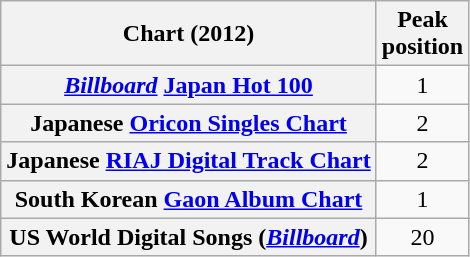<table class="wikitable sortable plainrowheaders" style="text-align:center;">
<tr>
<th>Chart (2012)</th>
<th>Peak<br>position</th>
</tr>
<tr>
<th scope="row"><em><a href='#'>Billboard</a></em> <a href='#'>Japan Hot 100</a></th>
<td>1</td>
</tr>
<tr>
<th scope="row">Japanese <a href='#'>Oricon Singles Chart</a></th>
<td>2</td>
</tr>
<tr>
<th scope="row">Japanese <a href='#'>RIAJ Digital Track Chart</a></th>
<td>2</td>
</tr>
<tr>
<th scope="row">South Korean <a href='#'>Gaon Album Chart</a></th>
<td>1</td>
</tr>
<tr>
<th scope="row">US World Digital Songs (<em><a href='#'>Billboard</a></em>)</th>
<td>20</td>
</tr>
</table>
